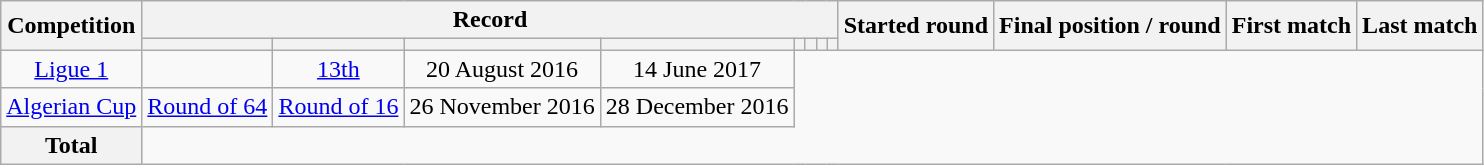<table class="wikitable" style="text-align: center">
<tr>
<th rowspan=2>Competition</th>
<th colspan=8>Record</th>
<th rowspan=2>Started round</th>
<th rowspan=2>Final position / round</th>
<th rowspan=2>First match</th>
<th rowspan=2>Last match</th>
</tr>
<tr>
<th></th>
<th></th>
<th></th>
<th></th>
<th></th>
<th></th>
<th></th>
<th></th>
</tr>
<tr>
<td><a href='#'>Ligue 1</a><br></td>
<td></td>
<td><a href='#'>13th</a></td>
<td>20 August 2016</td>
<td>14 June 2017</td>
</tr>
<tr>
<td><a href='#'>Algerian Cup</a><br></td>
<td><a href='#'>Round of 64</a></td>
<td><a href='#'>Round of 16</a></td>
<td>26 November 2016</td>
<td>28 December 2016</td>
</tr>
<tr>
<th>Total<br></th>
</tr>
</table>
